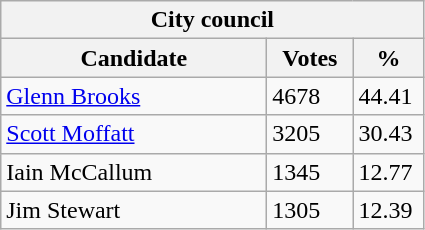<table class="wikitable">
<tr>
<th colspan="3">City council</th>
</tr>
<tr>
<th style="width: 170px">Candidate</th>
<th style="width: 50px">Votes</th>
<th style="width: 40px">%</th>
</tr>
<tr>
<td><a href='#'>Glenn Brooks</a></td>
<td>4678</td>
<td>44.41</td>
</tr>
<tr>
<td><a href='#'>Scott Moffatt</a></td>
<td>3205</td>
<td>30.43</td>
</tr>
<tr>
<td>Iain McCallum</td>
<td>1345</td>
<td>12.77</td>
</tr>
<tr>
<td>Jim Stewart</td>
<td>1305</td>
<td>12.39</td>
</tr>
</table>
